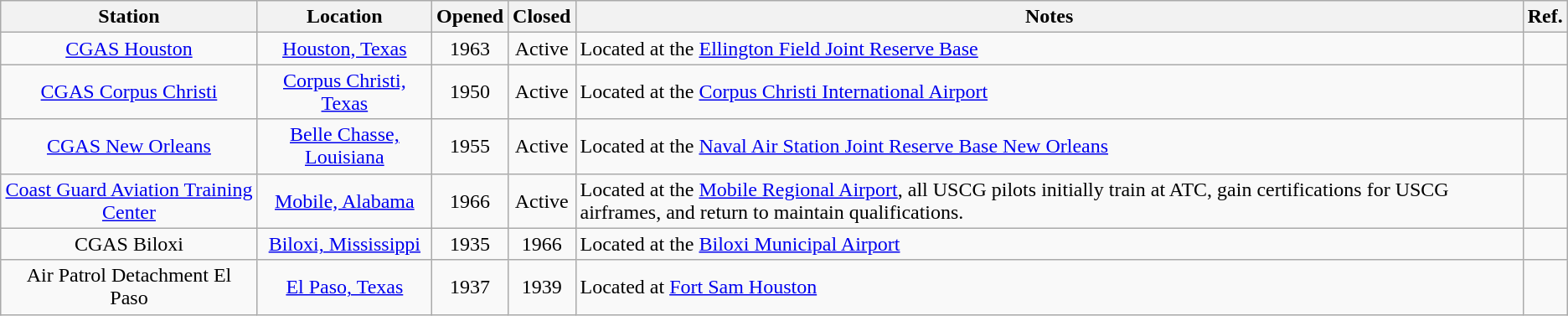<table class="wikitable sortable" style="text-align:center;">
<tr>
<th>Station</th>
<th>Location</th>
<th>Opened</th>
<th>Closed</th>
<th class="unsortable">Notes</th>
<th class="unsortable">Ref.</th>
</tr>
<tr>
<td><a href='#'>CGAS Houston</a></td>
<td><a href='#'>Houston, Texas</a></td>
<td>1963</td>
<td>Active</td>
<td style="text-align:left;">Located at the <a href='#'>Ellington Field Joint Reserve Base</a></td>
<td></td>
</tr>
<tr>
<td><a href='#'>CGAS Corpus Christi</a></td>
<td><a href='#'>Corpus Christi, Texas</a></td>
<td>1950</td>
<td>Active</td>
<td style="text-align:left;">Located at the <a href='#'>Corpus Christi International Airport</a></td>
<td></td>
</tr>
<tr>
<td><a href='#'>CGAS New Orleans</a></td>
<td><a href='#'>Belle Chasse, Louisiana</a></td>
<td>1955</td>
<td>Active</td>
<td style="text-align:left;">Located at the <a href='#'>Naval Air Station Joint Reserve Base New Orleans</a></td>
<td></td>
</tr>
<tr>
<td><a href='#'>Coast Guard Aviation Training Center</a></td>
<td><a href='#'>Mobile, Alabama</a></td>
<td>1966</td>
<td>Active</td>
<td style="text-align:left;">Located at the <a href='#'>Mobile Regional Airport</a>, all USCG pilots initially train at ATC, gain certifications for USCG airframes, and return to maintain qualifications.</td>
<td></td>
</tr>
<tr>
<td>CGAS Biloxi</td>
<td><a href='#'>Biloxi, Mississippi</a></td>
<td>1935</td>
<td>1966</td>
<td style="text-align:left;">Located at the <a href='#'>Biloxi Municipal Airport</a></td>
<td><br></td>
</tr>
<tr>
<td>Air Patrol Detachment El Paso</td>
<td><a href='#'>El Paso, Texas</a></td>
<td>1937</td>
<td>1939</td>
<td style="text-align:left;">Located at <a href='#'>Fort Sam Houston</a></td>
<td></td>
</tr>
</table>
